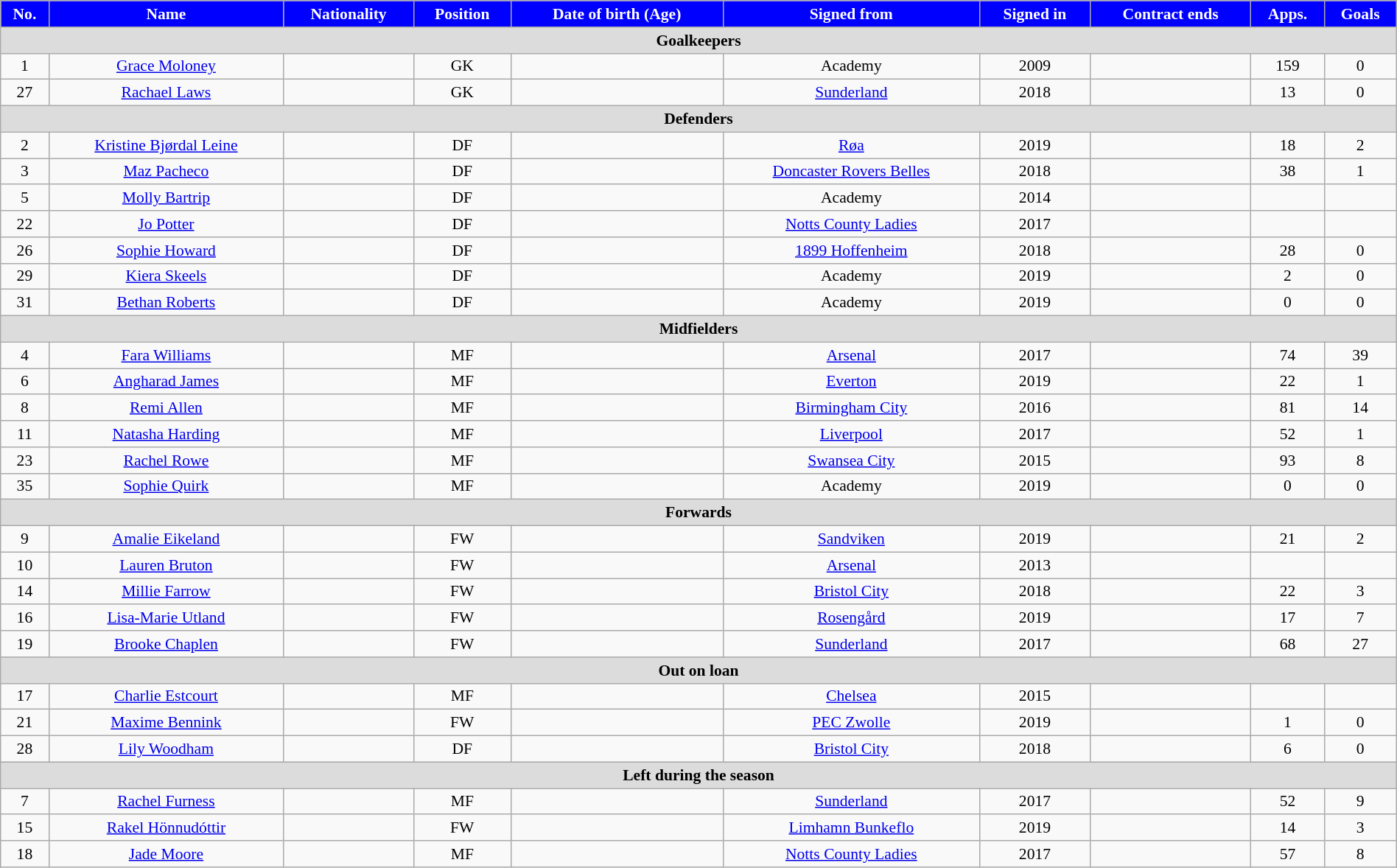<table class="wikitable"  style="text-align:center; font-size:90%; width:100%;">
<tr>
<th style="background:#00f; color:white; text-align:center;">No.</th>
<th style="background:#00f; color:white; text-align:center;">Name</th>
<th style="background:#00f; color:white; text-align:center;">Nationality</th>
<th style="background:#00f; color:white; text-align:center;">Position</th>
<th style="background:#00f; color:white; text-align:center;">Date of birth (Age)</th>
<th style="background:#00f; color:white; text-align:center;">Signed from</th>
<th style="background:#00f; color:white; text-align:center;">Signed in</th>
<th style="background:#00f; color:white; text-align:center;">Contract ends</th>
<th style="background:#00f; color:white; text-align:center;">Apps.</th>
<th style="background:#00f; color:white; text-align:center;">Goals</th>
</tr>
<tr>
<th colspan="11"  style="background:#dcdcdc; text-align:center;">Goalkeepers</th>
</tr>
<tr>
<td>1</td>
<td><a href='#'>Grace Moloney</a></td>
<td></td>
<td>GK</td>
<td></td>
<td>Academy</td>
<td>2009</td>
<td></td>
<td>159</td>
<td>0</td>
</tr>
<tr>
<td>27</td>
<td><a href='#'>Rachael Laws</a></td>
<td></td>
<td>GK</td>
<td></td>
<td><a href='#'>Sunderland</a></td>
<td>2018</td>
<td></td>
<td>13</td>
<td>0</td>
</tr>
<tr>
<th colspan="11"  style="background:#dcdcdc; text-align:center;">Defenders</th>
</tr>
<tr>
<td>2</td>
<td><a href='#'>Kristine Bjørdal Leine</a></td>
<td></td>
<td>DF</td>
<td></td>
<td><a href='#'>Røa</a></td>
<td>2019</td>
<td></td>
<td>18</td>
<td>2</td>
</tr>
<tr>
<td>3</td>
<td><a href='#'>Maz Pacheco</a></td>
<td></td>
<td>DF</td>
<td></td>
<td><a href='#'>Doncaster Rovers Belles</a></td>
<td>2018</td>
<td></td>
<td>38</td>
<td>1</td>
</tr>
<tr>
<td>5</td>
<td><a href='#'>Molly Bartrip</a></td>
<td></td>
<td>DF</td>
<td></td>
<td>Academy</td>
<td>2014</td>
<td></td>
<td></td>
<td></td>
</tr>
<tr>
<td>22</td>
<td><a href='#'>Jo Potter</a></td>
<td></td>
<td>DF</td>
<td></td>
<td><a href='#'>Notts County Ladies</a></td>
<td>2017</td>
<td></td>
<td></td>
<td></td>
</tr>
<tr>
<td>26</td>
<td><a href='#'>Sophie Howard</a></td>
<td></td>
<td>DF</td>
<td></td>
<td><a href='#'>1899 Hoffenheim</a></td>
<td>2018</td>
<td></td>
<td>28</td>
<td>0</td>
</tr>
<tr>
<td>29</td>
<td><a href='#'>Kiera Skeels</a></td>
<td></td>
<td>DF</td>
<td></td>
<td>Academy</td>
<td>2019</td>
<td></td>
<td>2</td>
<td>0</td>
</tr>
<tr>
<td>31</td>
<td><a href='#'>Bethan Roberts</a></td>
<td></td>
<td>DF</td>
<td></td>
<td>Academy</td>
<td>2019</td>
<td></td>
<td>0</td>
<td>0</td>
</tr>
<tr>
<th colspan="11"  style="background:#dcdcdc; text-align:center;">Midfielders</th>
</tr>
<tr>
<td>4</td>
<td><a href='#'>Fara Williams</a></td>
<td></td>
<td>MF</td>
<td></td>
<td><a href='#'>Arsenal</a></td>
<td>2017</td>
<td></td>
<td>74</td>
<td>39</td>
</tr>
<tr>
<td>6</td>
<td><a href='#'>Angharad James</a></td>
<td></td>
<td>MF</td>
<td></td>
<td><a href='#'>Everton</a></td>
<td>2019</td>
<td></td>
<td>22</td>
<td>1</td>
</tr>
<tr>
<td>8</td>
<td><a href='#'>Remi Allen</a></td>
<td></td>
<td>MF</td>
<td></td>
<td><a href='#'>Birmingham City</a></td>
<td>2016</td>
<td></td>
<td>81</td>
<td>14</td>
</tr>
<tr>
<td>11</td>
<td><a href='#'>Natasha Harding</a> </td>
<td></td>
<td>MF</td>
<td></td>
<td><a href='#'>Liverpool</a></td>
<td>2017</td>
<td></td>
<td>52</td>
<td>1</td>
</tr>
<tr>
<td>23</td>
<td><a href='#'>Rachel Rowe</a></td>
<td></td>
<td>MF</td>
<td></td>
<td><a href='#'>Swansea City</a></td>
<td>2015</td>
<td></td>
<td>93</td>
<td>8</td>
</tr>
<tr>
<td>35</td>
<td><a href='#'>Sophie Quirk</a></td>
<td></td>
<td>MF</td>
<td></td>
<td>Academy</td>
<td>2019</td>
<td></td>
<td>0</td>
<td>0</td>
</tr>
<tr>
<th colspan="11"  style="background:#dcdcdc; text-align:center;">Forwards</th>
</tr>
<tr>
<td>9</td>
<td><a href='#'>Amalie Eikeland</a></td>
<td></td>
<td>FW</td>
<td></td>
<td><a href='#'>Sandviken</a></td>
<td>2019</td>
<td></td>
<td>21</td>
<td>2</td>
</tr>
<tr>
<td>10</td>
<td><a href='#'>Lauren Bruton</a></td>
<td></td>
<td>FW</td>
<td></td>
<td><a href='#'>Arsenal</a></td>
<td>2013</td>
<td></td>
<td></td>
<td></td>
</tr>
<tr>
<td>14</td>
<td><a href='#'>Millie Farrow</a></td>
<td></td>
<td>FW</td>
<td></td>
<td><a href='#'>Bristol City</a></td>
<td>2018</td>
<td></td>
<td>22</td>
<td>3</td>
</tr>
<tr>
<td>16</td>
<td><a href='#'>Lisa-Marie Utland</a></td>
<td></td>
<td>FW</td>
<td></td>
<td><a href='#'>Rosengård</a></td>
<td>2019</td>
<td></td>
<td>17</td>
<td>7</td>
</tr>
<tr>
<td>19</td>
<td><a href='#'>Brooke Chaplen</a></td>
<td></td>
<td>FW</td>
<td></td>
<td><a href='#'>Sunderland</a></td>
<td>2017</td>
<td></td>
<td>68</td>
<td>27</td>
</tr>
<tr>
<th colspan="11"  style="background:#dcdcdc; text-align:center;">Out on loan</th>
</tr>
<tr>
<td>17</td>
<td><a href='#'>Charlie Estcourt</a></td>
<td></td>
<td>MF</td>
<td></td>
<td><a href='#'>Chelsea</a></td>
<td>2015</td>
<td></td>
<td></td>
<td></td>
</tr>
<tr>
<td>21</td>
<td><a href='#'>Maxime Bennink</a></td>
<td></td>
<td>FW</td>
<td></td>
<td><a href='#'>PEC Zwolle</a></td>
<td>2019</td>
<td></td>
<td>1</td>
<td>0</td>
</tr>
<tr>
<td>28</td>
<td><a href='#'>Lily Woodham</a></td>
<td></td>
<td>DF</td>
<td></td>
<td><a href='#'>Bristol City</a></td>
<td>2018</td>
<td></td>
<td>6</td>
<td>0</td>
</tr>
<tr>
<th colspan="11"  style="background:#dcdcdc; text-align:center;">Left during the season</th>
</tr>
<tr>
<td>7</td>
<td><a href='#'>Rachel Furness</a></td>
<td></td>
<td>MF</td>
<td></td>
<td><a href='#'>Sunderland</a></td>
<td>2017</td>
<td></td>
<td>52</td>
<td>9</td>
</tr>
<tr>
<td>15</td>
<td><a href='#'>Rakel Hönnudóttir</a></td>
<td></td>
<td>FW</td>
<td></td>
<td><a href='#'>Limhamn Bunkeflo</a></td>
<td>2019</td>
<td></td>
<td>14</td>
<td>3</td>
</tr>
<tr>
<td>18</td>
<td><a href='#'>Jade Moore</a></td>
<td></td>
<td>MF</td>
<td></td>
<td><a href='#'>Notts County Ladies</a></td>
<td>2017</td>
<td></td>
<td>57</td>
<td>8</td>
</tr>
</table>
